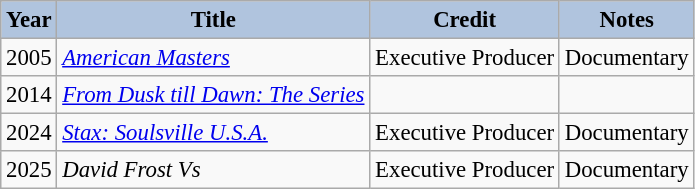<table class="wikitable" style="font-size:95%;">
<tr>
<th style="background:#B0C4DE;">Year</th>
<th style="background:#B0C4DE;">Title</th>
<th style="background:#B0C4DE;">Credit</th>
<th style="background:#B0C4DE;">Notes</th>
</tr>
<tr>
<td>2005</td>
<td><em><a href='#'>American Masters</a></em></td>
<td>Executive Producer</td>
<td>Documentary</td>
</tr>
<tr>
<td>2014</td>
<td><em><a href='#'>From Dusk till Dawn: The Series</a></em></td>
<td></td>
<td></td>
</tr>
<tr>
<td>2024</td>
<td><em><a href='#'>Stax: Soulsville U.S.A.</a></em></td>
<td>Executive Producer</td>
<td>Documentary</td>
</tr>
<tr>
<td>2025</td>
<td><em>David Frost Vs</em></td>
<td>Executive Producer</td>
<td>Documentary</td>
</tr>
</table>
